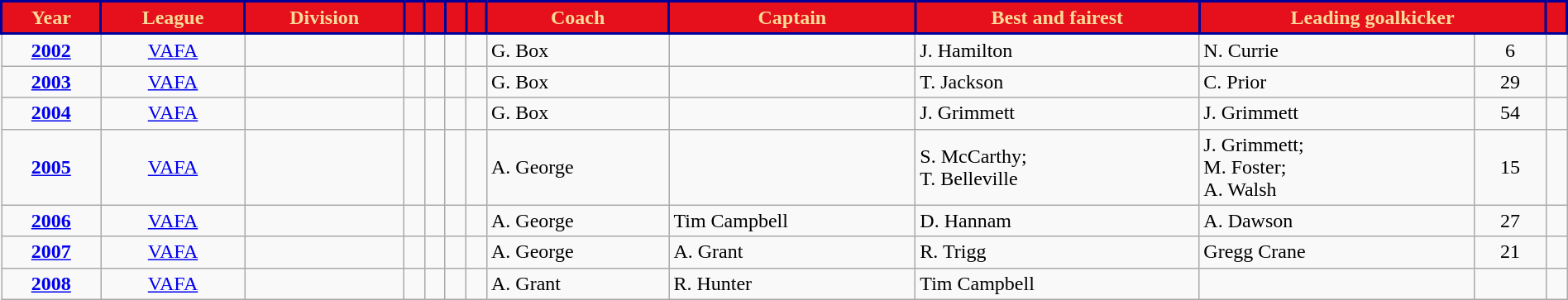<table class="wikitable"; style="width:100%;">
<tr>
<th style="background:#E5101B; color:#FCDB98; border:solid #000099 2px">Year</th>
<th style="background:#E5101B; color:#FCDB98; border:solid #000099 2px">League</th>
<th style="background:#E5101B; color:#FCDB98; border:solid #000099 2px">Division</th>
<th style="background:#E5101B; color:#FCDB98; border:solid #000099 2px"></th>
<th style="background:#E5101B; color:#FCDB98; border:solid #000099 2px"></th>
<th style="background:#E5101B; color:#FCDB98; border:solid #000099 2px"></th>
<th style="background:#E5101B; color:#FCDB98; border:solid #000099 2px"></th>
<th style="background:#E5101B; color:#FCDB98; border:solid #000099 2px">Coach</th>
<th style="background:#E5101B; color:#FCDB98; border:solid #000099 2px">Captain</th>
<th style="background:#E5101B; color:#FCDB98; border:solid #000099 2px">Best and fairest</th>
<th colspan=2; style="background:#E5101B; color:#FCDB98; border:solid #000099 2px">Leading goalkicker</th>
<th style="background:#E5101B; color:#FCDB98; border:solid #000099 2px"></th>
</tr>
<tr>
<td align=center><strong><a href='#'>2002</a></strong></td>
<td align=center><a href='#'>VAFA</a></td>
<td align=center></td>
<td align=center></td>
<td align=center></td>
<td align=center></td>
<td align=center></td>
<td>G. Box</td>
<td></td>
<td>J. Hamilton</td>
<td>N. Currie</td>
<td align=center>6</td>
<td align=center></td>
</tr>
<tr>
<td align=center><strong><a href='#'>2003</a></strong></td>
<td align=center><a href='#'>VAFA</a></td>
<td align=center></td>
<td align=center></td>
<td align=center></td>
<td align=center></td>
<td align=center></td>
<td>G. Box</td>
<td></td>
<td>T. Jackson</td>
<td>C. Prior</td>
<td align=center>29</td>
<td align=center></td>
</tr>
<tr>
<td align=center><strong><a href='#'>2004</a></strong></td>
<td align=center><a href='#'>VAFA</a></td>
<td align=center></td>
<td align=center></td>
<td align=center></td>
<td align=center></td>
<td align=center></td>
<td>G. Box</td>
<td></td>
<td>J. Grimmett</td>
<td>J. Grimmett</td>
<td align=center>54</td>
<td align=center></td>
</tr>
<tr>
<td align=center><strong><a href='#'>2005</a></strong></td>
<td align=center><a href='#'>VAFA</a></td>
<td align=center></td>
<td align=center></td>
<td align=center></td>
<td align=center></td>
<td align=center></td>
<td>A. George</td>
<td></td>
<td>S. McCarthy; <br> T. Belleville</td>
<td>J. Grimmett; <br> M. Foster; <br>A. Walsh</td>
<td align=center>15</td>
<td align=center></td>
</tr>
<tr>
<td align=center><strong><a href='#'>2006</a></strong></td>
<td align=center><a href='#'>VAFA</a></td>
<td align=center></td>
<td align=center></td>
<td align=center></td>
<td align=center></td>
<td align=center></td>
<td>A. George</td>
<td>Tim Campbell</td>
<td>D. Hannam</td>
<td>A. Dawson</td>
<td align=center>27</td>
<td align=center></td>
</tr>
<tr>
<td align=center><strong><a href='#'>2007</a></strong></td>
<td align=center><a href='#'>VAFA</a></td>
<td align=center></td>
<td align=center></td>
<td align=center></td>
<td align=center></td>
<td align=center></td>
<td>A. George</td>
<td>A. Grant</td>
<td>R. Trigg</td>
<td>Gregg Crane</td>
<td align=center>21</td>
<td align=center></td>
</tr>
<tr>
<td align=center><strong><a href='#'>2008</a></strong></td>
<td align=center><a href='#'>VAFA</a></td>
<td align=center></td>
<td align=center></td>
<td align=center></td>
<td align=center></td>
<td align=center></td>
<td>A. Grant</td>
<td>R. Hunter</td>
<td>Tim Campbell</td>
<td></td>
<td align=center></td>
<td align=center></td>
</tr>
</table>
